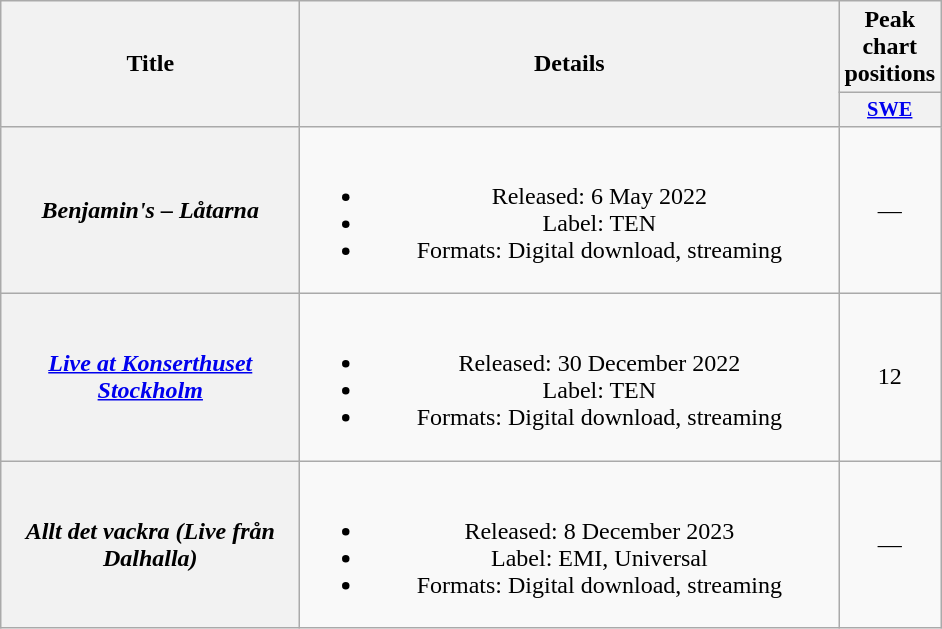<table class="wikitable plainrowheaders" style="text-align:center;">
<tr>
<th scope="col" rowspan="2" style="width:12em;">Title</th>
<th scope="col" rowspan="2" style="width:22em;">Details</th>
<th scope="col">Peak chart positions</th>
</tr>
<tr>
<th scope="col" style="width:3em;font-size:85%;"><a href='#'>SWE</a><br></th>
</tr>
<tr>
<th scope="row"><em>Benjamin's – Låtarna</em></th>
<td><br><ul><li>Released: 6 May 2022</li><li>Label: TEN</li><li>Formats: Digital download, streaming</li></ul></td>
<td>—</td>
</tr>
<tr>
<th scope="row"><em><a href='#'>Live at Konserthuset Stockholm</a></em><br></th>
<td><br><ul><li>Released: 30 December 2022</li><li>Label: TEN</li><li>Formats: Digital download, streaming</li></ul></td>
<td>12</td>
</tr>
<tr>
<th scope="row"><em>Allt det vackra (Live från Dalhalla)</em></th>
<td><br><ul><li>Released: 8 December 2023</li><li>Label: EMI, Universal</li><li>Formats: Digital download, streaming</li></ul></td>
<td>—</td>
</tr>
</table>
